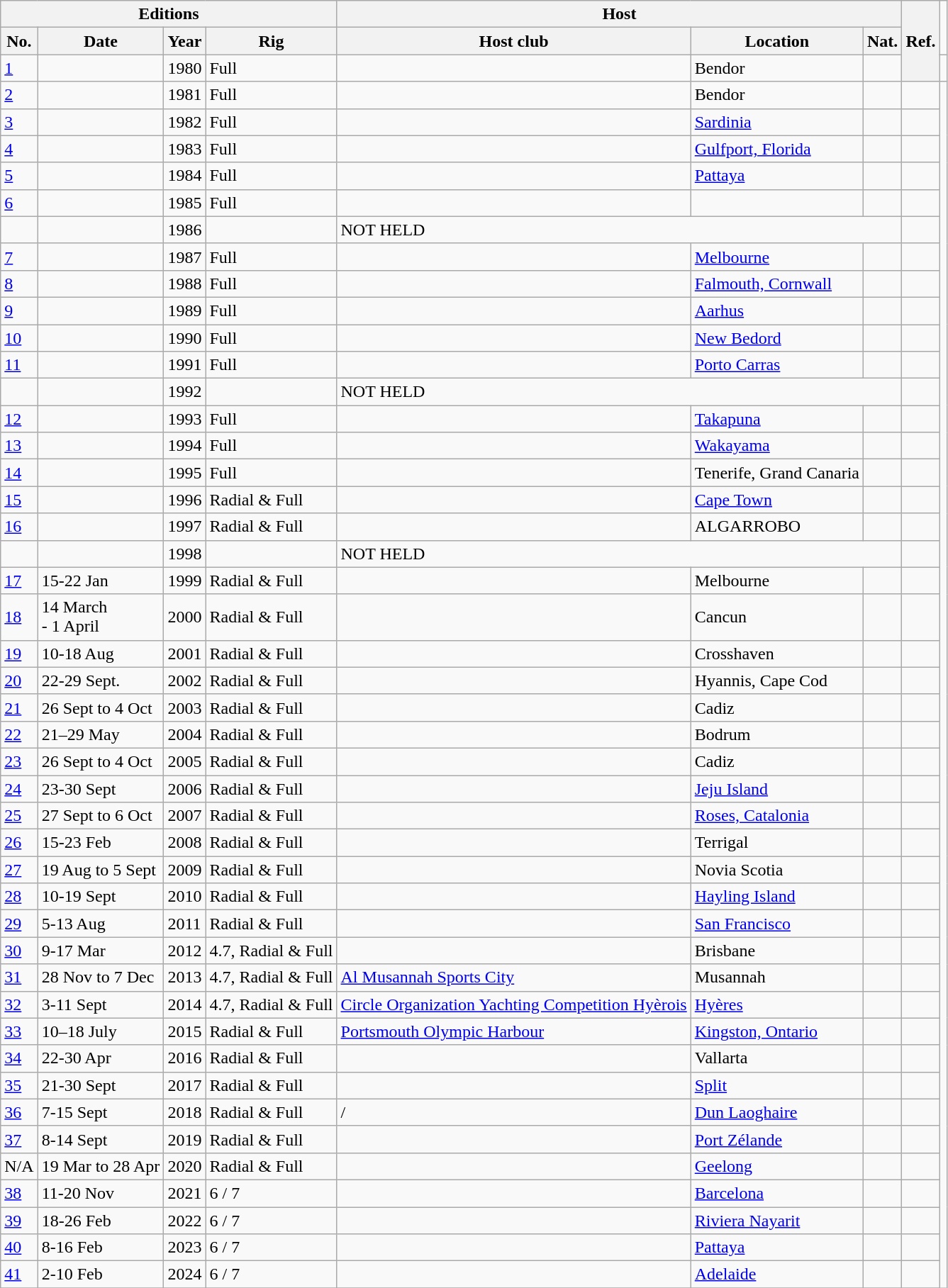<table class="wikitable sortable">
<tr>
<th colspan=4>Editions</th>
<th colspan=3>Host</th>
<th rowspan=3>Ref.</th>
</tr>
<tr>
<th>No.</th>
<th>Date</th>
<th>Year</th>
<th>Rig</th>
<th>Host club</th>
<th>Location</th>
<th>Nat.</th>
</tr>
<tr>
<td><a href='#'>1</a></td>
<td></td>
<td>1980</td>
<td>Full</td>
<td></td>
<td>Bendor</td>
<td></td>
<td></td>
</tr>
<tr>
<td><a href='#'>2</a></td>
<td></td>
<td>1981</td>
<td>Full</td>
<td></td>
<td>Bendor</td>
<td></td>
<td></td>
</tr>
<tr>
<td><a href='#'>3</a></td>
<td></td>
<td>1982</td>
<td>Full</td>
<td></td>
<td><a href='#'>Sardinia</a></td>
<td></td>
<td></td>
</tr>
<tr>
<td><a href='#'>4</a></td>
<td></td>
<td>1983</td>
<td>Full</td>
<td></td>
<td><a href='#'>Gulfport, Florida</a></td>
<td></td>
<td></td>
</tr>
<tr>
<td><a href='#'>5</a></td>
<td></td>
<td>1984</td>
<td>Full</td>
<td></td>
<td><a href='#'>Pattaya</a></td>
<td></td>
<td></td>
</tr>
<tr>
<td><a href='#'>6</a></td>
<td></td>
<td>1985</td>
<td>Full</td>
<td></td>
<td></td>
<td></td>
<td></td>
</tr>
<tr>
<td></td>
<td></td>
<td>1986</td>
<td></td>
<td colspan=3>NOT HELD</td>
<td></td>
</tr>
<tr>
<td><a href='#'>7</a></td>
<td></td>
<td>1987</td>
<td>Full</td>
<td></td>
<td><a href='#'>Melbourne</a></td>
<td></td>
<td></td>
</tr>
<tr>
<td><a href='#'>8</a></td>
<td></td>
<td>1988</td>
<td>Full</td>
<td></td>
<td><a href='#'>Falmouth, Cornwall</a></td>
<td></td>
<td></td>
</tr>
<tr>
<td><a href='#'>9</a></td>
<td></td>
<td>1989</td>
<td>Full</td>
<td></td>
<td><a href='#'>Aarhus</a></td>
<td></td>
<td></td>
</tr>
<tr>
<td><a href='#'>10</a></td>
<td></td>
<td>1990</td>
<td>Full</td>
<td></td>
<td><a href='#'>New Bedord</a></td>
<td></td>
<td></td>
</tr>
<tr>
<td><a href='#'>11</a></td>
<td></td>
<td>1991</td>
<td>Full</td>
<td></td>
<td><a href='#'>Porto Carras</a></td>
<td></td>
<td></td>
</tr>
<tr>
<td></td>
<td></td>
<td>1992</td>
<td></td>
<td colspan=3>NOT HELD</td>
<td></td>
</tr>
<tr>
<td><a href='#'>12</a></td>
<td></td>
<td>1993</td>
<td>Full</td>
<td></td>
<td><a href='#'>Takapuna</a></td>
<td></td>
<td></td>
</tr>
<tr>
<td><a href='#'>13</a></td>
<td></td>
<td>1994</td>
<td>Full</td>
<td></td>
<td><a href='#'>Wakayama</a></td>
<td></td>
<td></td>
</tr>
<tr>
<td><a href='#'>14</a></td>
<td></td>
<td>1995</td>
<td>Full</td>
<td></td>
<td>Tenerife, Grand Canaria</td>
<td></td>
<td></td>
</tr>
<tr>
<td><a href='#'>15</a></td>
<td></td>
<td>1996</td>
<td>Radial & Full</td>
<td></td>
<td><a href='#'>Cape Town</a></td>
<td></td>
<td></td>
</tr>
<tr>
<td><a href='#'>16</a></td>
<td></td>
<td>1997</td>
<td>Radial & Full</td>
<td></td>
<td>ALGARROBO</td>
<td></td>
<td></td>
</tr>
<tr>
<td></td>
<td></td>
<td>1998</td>
<td></td>
<td colspan=3>NOT HELD</td>
<td></td>
</tr>
<tr>
<td><a href='#'>17</a></td>
<td>15-22 Jan</td>
<td>1999</td>
<td>Radial & Full</td>
<td></td>
<td>Melbourne</td>
<td></td>
<td></td>
</tr>
<tr>
<td><a href='#'>18</a></td>
<td>14 March <br>- 1 April</td>
<td>2000</td>
<td>Radial & Full</td>
<td></td>
<td>Cancun</td>
<td></td>
<td></td>
</tr>
<tr>
<td><a href='#'>19</a></td>
<td>10-18 Aug</td>
<td>2001</td>
<td>Radial & Full</td>
<td></td>
<td>Crosshaven</td>
<td></td>
<td></td>
</tr>
<tr>
<td><a href='#'>20</a></td>
<td>22-29 Sept.</td>
<td>2002</td>
<td>Radial & Full</td>
<td></td>
<td>Hyannis, Cape Cod</td>
<td></td>
<td></td>
</tr>
<tr>
<td><a href='#'>21</a></td>
<td>26 Sept to 4 Oct</td>
<td>2003</td>
<td>Radial & Full</td>
<td></td>
<td>Cadiz</td>
<td></td>
<td></td>
</tr>
<tr>
<td><a href='#'>22</a></td>
<td>21–29 May</td>
<td>2004</td>
<td>Radial & Full</td>
<td></td>
<td>Bodrum</td>
<td></td>
<td></td>
</tr>
<tr>
<td><a href='#'>23</a></td>
<td>26 Sept to 4 Oct</td>
<td>2005</td>
<td>Radial & Full</td>
<td></td>
<td>Cadiz</td>
<td></td>
<td></td>
</tr>
<tr>
<td><a href='#'>24</a></td>
<td>23-30 Sept</td>
<td>2006</td>
<td>Radial & Full</td>
<td></td>
<td><a href='#'>Jeju Island</a></td>
<td></td>
<td></td>
</tr>
<tr>
<td><a href='#'>25</a></td>
<td>27 Sept to 6 Oct</td>
<td>2007</td>
<td>Radial & Full</td>
<td></td>
<td><a href='#'>Roses, Catalonia</a></td>
<td></td>
<td></td>
</tr>
<tr>
<td><a href='#'>26</a></td>
<td>15-23 Feb</td>
<td>2008</td>
<td>Radial & Full</td>
<td></td>
<td>Terrigal</td>
<td></td>
<td><br></td>
</tr>
<tr>
<td><a href='#'>27</a></td>
<td>19 Aug to 5 Sept</td>
<td>2009</td>
<td>Radial & Full</td>
<td></td>
<td>Novia Scotia</td>
<td></td>
<td></td>
</tr>
<tr>
<td><a href='#'>28</a></td>
<td>10-19 Sept</td>
<td>2010</td>
<td>Radial & Full</td>
<td></td>
<td><a href='#'>Hayling Island</a></td>
<td></td>
<td></td>
</tr>
<tr>
<td><a href='#'>29</a></td>
<td>5-13 Aug</td>
<td>2011</td>
<td>Radial & Full</td>
<td></td>
<td><a href='#'>San Francisco</a></td>
<td></td>
<td></td>
</tr>
<tr>
<td><a href='#'>30</a></td>
<td>9-17 Mar</td>
<td>2012</td>
<td>4.7, Radial & Full</td>
<td></td>
<td>Brisbane</td>
<td></td>
<td></td>
</tr>
<tr>
<td><a href='#'>31</a></td>
<td>28 Nov to 7 Dec</td>
<td>2013</td>
<td>4.7, Radial & Full</td>
<td><a href='#'>Al Musannah Sports City</a></td>
<td>Musannah</td>
<td></td>
<td></td>
</tr>
<tr>
<td><a href='#'>32</a></td>
<td>3-11 Sept</td>
<td>2014</td>
<td>4.7, Radial & Full</td>
<td><a href='#'>Circle Organization Yachting Competition Hyèrois</a></td>
<td><a href='#'>Hyères</a></td>
<td></td>
<td></td>
</tr>
<tr>
<td><a href='#'>33</a></td>
<td>10–18 July</td>
<td>2015</td>
<td>Radial & Full</td>
<td><a href='#'>Portsmouth Olympic Harbour</a></td>
<td><a href='#'>Kingston, Ontario</a></td>
<td></td>
<td></td>
</tr>
<tr>
<td><a href='#'>34</a></td>
<td>22-30 Apr</td>
<td>2016</td>
<td>Radial & Full</td>
<td></td>
<td>Vallarta</td>
<td></td>
<td></td>
</tr>
<tr>
<td><a href='#'>35</a></td>
<td>21-30 Sept</td>
<td>2017</td>
<td>Radial & Full</td>
<td></td>
<td><a href='#'>Split</a></td>
<td></td>
<td></td>
</tr>
<tr>
<td><a href='#'>36</a></td>
<td>7-15 Sept</td>
<td>2018</td>
<td>Radial & Full</td>
<td> /<br></td>
<td><a href='#'>Dun Laoghaire</a></td>
<td></td>
<td></td>
</tr>
<tr>
<td><a href='#'>37</a></td>
<td>8-14 Sept</td>
<td>2019</td>
<td>Radial & Full</td>
<td></td>
<td><a href='#'>Port Zélande</a></td>
<td></td>
<td></td>
</tr>
<tr>
<td>N/A</td>
<td>19 Mar to 28 Apr</td>
<td>2020</td>
<td>Radial & Full</td>
<td></td>
<td><a href='#'>Geelong</a></td>
<td></td>
<td></td>
</tr>
<tr>
<td><a href='#'>38</a></td>
<td>11-20 Nov</td>
<td>2021</td>
<td>6 / 7</td>
<td></td>
<td><a href='#'>Barcelona</a></td>
<td></td>
<td></td>
</tr>
<tr>
<td><a href='#'>39</a></td>
<td>18-26 Feb</td>
<td>2022</td>
<td>6 / 7</td>
<td></td>
<td><a href='#'>Riviera Nayarit</a></td>
<td></td>
<td></td>
</tr>
<tr>
<td><a href='#'>40</a></td>
<td>8-16 Feb</td>
<td>2023</td>
<td>6 / 7</td>
<td></td>
<td><a href='#'>Pattaya</a></td>
<td></td>
<td></td>
</tr>
<tr>
<td><a href='#'>41</a></td>
<td>2-10 Feb</td>
<td>2024</td>
<td>6 / 7</td>
<td></td>
<td><a href='#'>Adelaide</a></td>
<td></td>
<td></td>
</tr>
<tr>
</tr>
</table>
